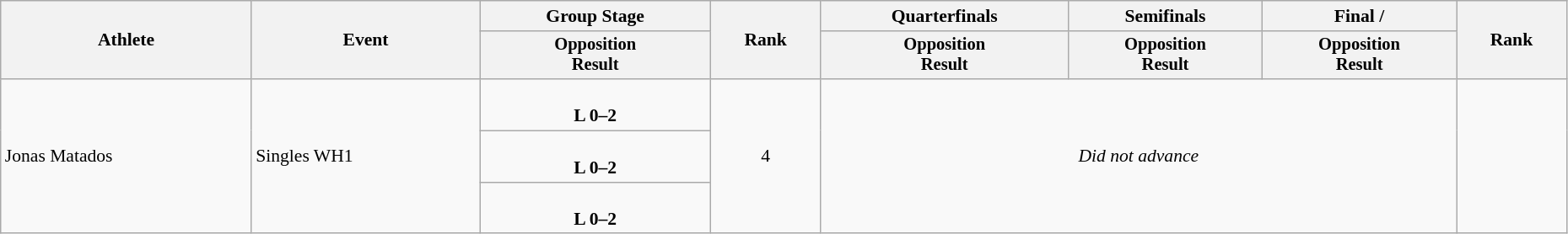<table class="wikitable" width="98%" style="text-align:left; font-size:90%">
<tr>
<th rowspan="2">Athlete</th>
<th rowspan="2">Event</th>
<th>Group Stage</th>
<th rowspan="2">Rank</th>
<th>Quarterfinals</th>
<th>Semifinals</th>
<th>Final / </th>
<th rowspan=2>Rank</th>
</tr>
<tr style="font-size:95%">
<th>Opposition<br>Result</th>
<th>Opposition<br>Result</th>
<th>Opposition<br>Result</th>
<th>Opposition<br>Result</th>
</tr>
<tr>
<td rowspan=3>Jonas Matados</td>
<td rowspan=3>Singles WH1</td>
<td align=center><br><strong>L 0–2</strong></td>
<td rowspan=3 align=center>4</td>
<td rowspan=3 align=center colspan=3><em>Did not advance</em></td>
<td rowspan=3></td>
</tr>
<tr>
<td align=center><br><strong>L 0–2</strong></td>
</tr>
<tr>
<td align=center><br><strong>L 0–2</strong></td>
</tr>
</table>
